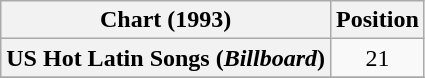<table class="wikitable plainrowheaders " style="text-align:center;">
<tr>
<th scope="col">Chart (1993)</th>
<th scope="col">Position</th>
</tr>
<tr>
<th scope="row">US Hot Latin Songs (<em>Billboard</em>)</th>
<td>21</td>
</tr>
<tr>
</tr>
</table>
